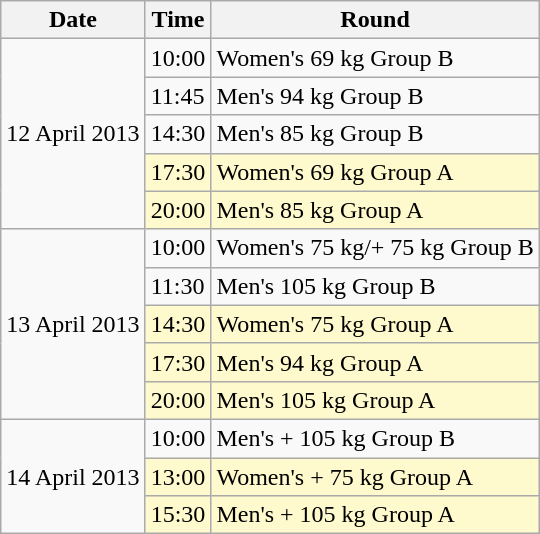<table class="wikitable">
<tr>
<th>Date</th>
<th>Time</th>
<th>Round</th>
</tr>
<tr>
<td rowspan=5>12 April 2013</td>
<td>10:00</td>
<td>Women's 69 kg Group B</td>
</tr>
<tr>
<td>11:45</td>
<td>Men's 94 kg Group B</td>
</tr>
<tr>
<td>14:30</td>
<td>Men's 85 kg Group B</td>
</tr>
<tr style=background:lemonchiffon>
<td>17:30</td>
<td>Women's 69 kg Group A</td>
</tr>
<tr style=background:lemonchiffon>
<td>20:00</td>
<td>Men's 85 kg Group A</td>
</tr>
<tr>
<td rowspan=5>13 April 2013</td>
<td>10:00</td>
<td>Women's 75 kg/+ 75 kg Group B</td>
</tr>
<tr>
<td>11:30</td>
<td>Men's 105 kg Group B</td>
</tr>
<tr style=background:lemonchiffon>
<td>14:30</td>
<td>Women's 75 kg Group A</td>
</tr>
<tr style=background:lemonchiffon>
<td>17:30</td>
<td>Men's 94 kg Group A</td>
</tr>
<tr style=background:lemonchiffon>
<td>20:00</td>
<td>Men's 105 kg Group A</td>
</tr>
<tr>
<td rowspan=3>14 April 2013</td>
<td>10:00</td>
<td>Men's + 105 kg Group B</td>
</tr>
<tr style=background:lemonchiffon>
<td>13:00</td>
<td>Women's + 75 kg Group A</td>
</tr>
<tr style=background:lemonchiffon>
<td>15:30</td>
<td>Men's + 105 kg Group A</td>
</tr>
</table>
